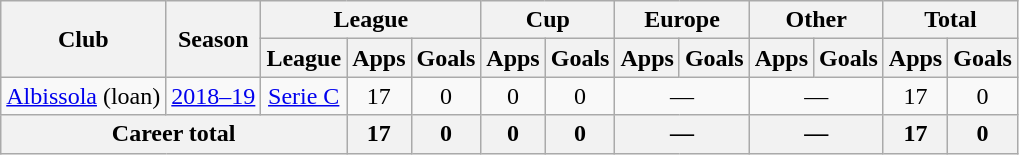<table class="wikitable" style="text-align: center;">
<tr>
<th rowspan="2">Club</th>
<th rowspan="2">Season</th>
<th colspan="3">League</th>
<th colspan="2">Cup</th>
<th colspan="2">Europe</th>
<th colspan="2">Other</th>
<th colspan="2">Total</th>
</tr>
<tr>
<th>League</th>
<th>Apps</th>
<th>Goals</th>
<th>Apps</th>
<th>Goals</th>
<th>Apps</th>
<th>Goals</th>
<th>Apps</th>
<th>Goals</th>
<th>Apps</th>
<th>Goals</th>
</tr>
<tr>
<td><a href='#'>Albissola</a> (loan)</td>
<td><a href='#'>2018–19</a></td>
<td><a href='#'>Serie C</a></td>
<td>17</td>
<td>0</td>
<td>0</td>
<td>0</td>
<td colspan="2">—</td>
<td colspan="2">—</td>
<td>17</td>
<td>0</td>
</tr>
<tr>
<th colspan="3">Career total</th>
<th>17</th>
<th>0</th>
<th>0</th>
<th>0</th>
<th colspan="2">—</th>
<th colspan="2">—</th>
<th>17</th>
<th>0</th>
</tr>
</table>
